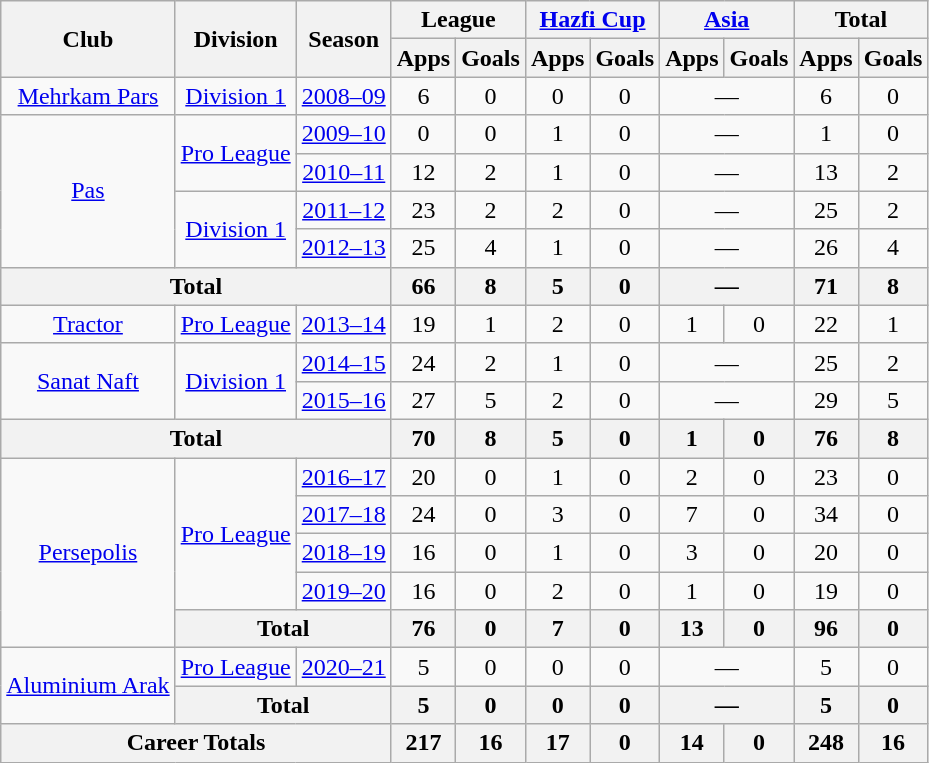<table class="wikitable" style="text-align: center;">
<tr>
<th rowspan="2">Club</th>
<th rowspan="2">Division</th>
<th rowspan="2">Season</th>
<th colspan="2">League</th>
<th colspan="2"><a href='#'>Hazfi Cup</a></th>
<th colspan="2"><a href='#'>Asia</a></th>
<th colspan="2">Total</th>
</tr>
<tr>
<th>Apps</th>
<th>Goals</th>
<th>Apps</th>
<th>Goals</th>
<th>Apps</th>
<th>Goals</th>
<th>Apps</th>
<th>Goals</th>
</tr>
<tr>
<td rowspan="1"><a href='#'>Mehrkam Pars</a></td>
<td rowspan="1"><a href='#'>Division 1</a></td>
<td><a href='#'>2008–09</a></td>
<td>6</td>
<td>0</td>
<td>0</td>
<td>0</td>
<td colspan=2>—</td>
<td>6</td>
<td>0</td>
</tr>
<tr>
<td rowspan="4"><a href='#'>Pas</a></td>
<td rowspan="2"><a href='#'>Pro League</a></td>
<td><a href='#'>2009–10</a></td>
<td>0</td>
<td>0</td>
<td>1</td>
<td>0</td>
<td colspan=2>—</td>
<td>1</td>
<td>0</td>
</tr>
<tr>
<td><a href='#'>2010–11</a></td>
<td>12</td>
<td>2</td>
<td>1</td>
<td>0</td>
<td colspan=2>—</td>
<td>13</td>
<td>2</td>
</tr>
<tr>
<td rowspan="2"><a href='#'>Division 1</a></td>
<td><a href='#'>2011–12</a></td>
<td>23</td>
<td>2</td>
<td>2</td>
<td>0</td>
<td colspan=2>—</td>
<td>25</td>
<td>2</td>
</tr>
<tr>
<td><a href='#'>2012–13</a></td>
<td>25</td>
<td>4</td>
<td>1</td>
<td>0</td>
<td colspan=2>—</td>
<td>26</td>
<td>4</td>
</tr>
<tr>
<th colspan="3">Total</th>
<th>66</th>
<th>8</th>
<th>5</th>
<th>0</th>
<th colspan=2>—</th>
<th>71</th>
<th>8</th>
</tr>
<tr>
<td rowspan="1"><a href='#'>Tractor</a></td>
<td rowspan="1"><a href='#'>Pro League</a></td>
<td><a href='#'>2013–14</a></td>
<td>19</td>
<td>1</td>
<td>2</td>
<td>0</td>
<td>1</td>
<td>0</td>
<td>22</td>
<td>1</td>
</tr>
<tr>
<td rowspan="2"><a href='#'>Sanat Naft</a></td>
<td rowspan="2"><a href='#'>Division 1</a></td>
<td><a href='#'>2014–15</a></td>
<td>24</td>
<td>2</td>
<td>1</td>
<td>0</td>
<td colspan=2>—</td>
<td>25</td>
<td>2</td>
</tr>
<tr>
<td><a href='#'>2015–16</a></td>
<td>27</td>
<td>5</td>
<td>2</td>
<td>0</td>
<td colspan=2>—</td>
<td>29</td>
<td>5</td>
</tr>
<tr>
<th colspan="3">Total</th>
<th>70</th>
<th>8</th>
<th>5</th>
<th>0</th>
<th>1</th>
<th>0</th>
<th>76</th>
<th>8</th>
</tr>
<tr>
<td rowspan="5"><a href='#'>Persepolis</a></td>
<td rowspan="4"><a href='#'>Pro League</a></td>
<td><a href='#'>2016–17</a></td>
<td>20</td>
<td>0</td>
<td>1</td>
<td>0</td>
<td>2</td>
<td>0</td>
<td>23</td>
<td>0</td>
</tr>
<tr>
<td><a href='#'>2017–18</a></td>
<td>24</td>
<td>0</td>
<td>3</td>
<td>0</td>
<td>7</td>
<td>0</td>
<td>34</td>
<td>0</td>
</tr>
<tr>
<td><a href='#'>2018–19</a></td>
<td>16</td>
<td>0</td>
<td>1</td>
<td>0</td>
<td>3</td>
<td>0</td>
<td>20</td>
<td>0</td>
</tr>
<tr>
<td><a href='#'>2019–20</a></td>
<td>16</td>
<td>0</td>
<td>2</td>
<td>0</td>
<td>1</td>
<td>0</td>
<td>19</td>
<td>0</td>
</tr>
<tr>
<th colspan="2">Total</th>
<th>76</th>
<th>0</th>
<th>7</th>
<th>0</th>
<th>13</th>
<th>0</th>
<th>96</th>
<th>0</th>
</tr>
<tr>
<td rowspan="2"><a href='#'>Aluminium Arak</a></td>
<td rowspan="1"><a href='#'>Pro League</a></td>
<td><a href='#'>2020–21</a></td>
<td>5</td>
<td>0</td>
<td>0</td>
<td>0</td>
<td colspan=2>—</td>
<td>5</td>
<td>0</td>
</tr>
<tr>
<th colspan="2">Total</th>
<th>5</th>
<th>0</th>
<th>0</th>
<th>0</th>
<th colspan=2>—</th>
<th>5</th>
<th>0</th>
</tr>
<tr>
<th colspan="3">Career Totals</th>
<th>217</th>
<th>16</th>
<th>17</th>
<th>0</th>
<th>14</th>
<th>0</th>
<th>248</th>
<th>16</th>
</tr>
</table>
